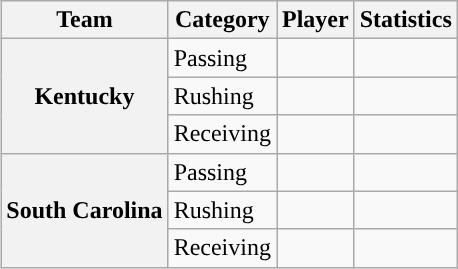<table class="wikitable" style="float:right">
<tr>
<th>Team</th>
<th>Category</th>
<th>Player</th>
<th>Statistics</th>
</tr>
<tr>
<th rowspan=3>Kentucky</th>
<td>Passing</td>
<td></td>
<td></td>
</tr>
<tr>
<td>Rushing</td>
<td></td>
<td></td>
</tr>
<tr>
<td>Receiving</td>
<td></td>
<td></td>
</tr>
<tr>
<th rowspan=3>South Carolina</th>
<td>Passing</td>
<td></td>
<td></td>
</tr>
<tr>
<td>Rushing</td>
<td></td>
<td></td>
</tr>
<tr>
<td>Receiving</td>
<td></td>
<td></td>
</tr>
</table>
